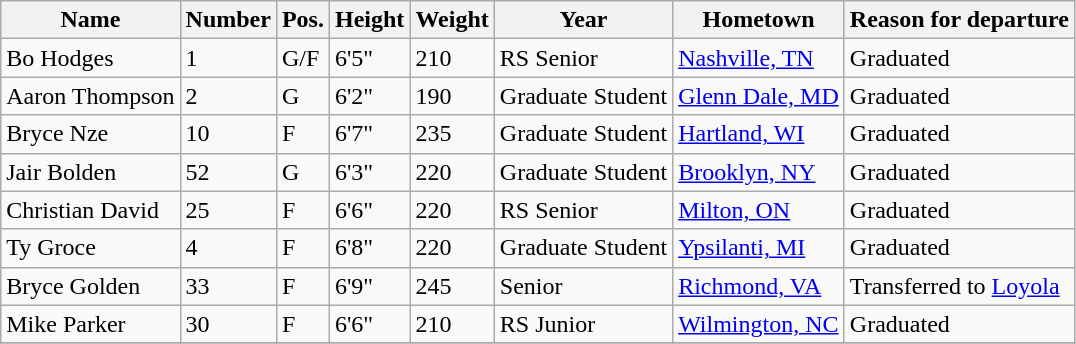<table class="wikitable sortable" border="1">
<tr>
<th>Name</th>
<th>Number</th>
<th>Pos.</th>
<th>Height</th>
<th>Weight</th>
<th>Year</th>
<th>Hometown</th>
<th class="unsortable">Reason for departure</th>
</tr>
<tr>
<td>Bo Hodges</td>
<td>1</td>
<td>G/F</td>
<td>6'5"</td>
<td>210</td>
<td>RS Senior</td>
<td><a href='#'>Nashville, TN</a></td>
<td>Graduated</td>
</tr>
<tr>
<td>Aaron Thompson</td>
<td>2</td>
<td>G</td>
<td>6'2"</td>
<td>190</td>
<td>Graduate Student</td>
<td><a href='#'>Glenn Dale, MD</a></td>
<td>Graduated</td>
</tr>
<tr>
<td>Bryce Nze</td>
<td>10</td>
<td>F</td>
<td>6'7"</td>
<td>235</td>
<td>Graduate Student</td>
<td><a href='#'>Hartland, WI</a></td>
<td>Graduated</td>
</tr>
<tr>
<td>Jair Bolden</td>
<td>52</td>
<td>G</td>
<td>6'3"</td>
<td>220</td>
<td>Graduate Student</td>
<td><a href='#'>Brooklyn, NY</a></td>
<td>Graduated</td>
</tr>
<tr>
<td>Christian David</td>
<td>25</td>
<td>F</td>
<td>6'6"</td>
<td>220</td>
<td>RS Senior</td>
<td><a href='#'>Milton, ON</a></td>
<td>Graduated</td>
</tr>
<tr>
<td>Ty Groce</td>
<td>4</td>
<td>F</td>
<td>6'8"</td>
<td>220</td>
<td>Graduate Student</td>
<td><a href='#'>Ypsilanti, MI</a></td>
<td>Graduated</td>
</tr>
<tr>
<td>Bryce Golden</td>
<td>33</td>
<td>F</td>
<td>6'9"</td>
<td>245</td>
<td>Senior</td>
<td><a href='#'>Richmond, VA</a></td>
<td>Transferred to <a href='#'>Loyola</a></td>
</tr>
<tr>
<td>Mike Parker</td>
<td>30</td>
<td>F</td>
<td>6'6"</td>
<td>210</td>
<td>RS Junior</td>
<td><a href='#'>Wilmington, NC</a></td>
<td>Graduated</td>
</tr>
<tr>
</tr>
</table>
